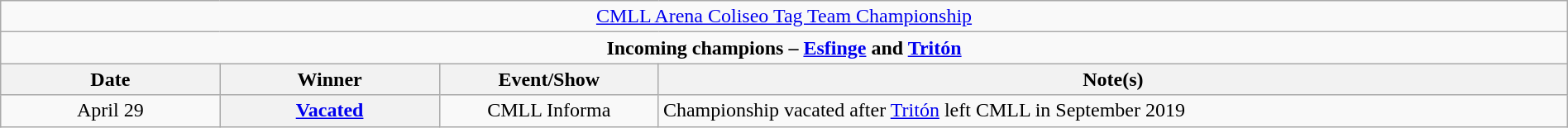<table class="wikitable" style="text-align:center; width:100%;">
<tr>
<td colspan="4" style="text-align: center;"><a href='#'>CMLL Arena Coliseo Tag Team Championship</a></td>
</tr>
<tr>
<td colspan="4" style="text-align: center;"><strong>Incoming champions – <a href='#'>Esfinge</a> and <a href='#'>Tritón</a></strong></td>
</tr>
<tr>
<th width=14%>Date</th>
<th width=14%>Winner</th>
<th width=14%>Event/Show</th>
<th width=58%>Note(s)</th>
</tr>
<tr>
<td>April 29</td>
<th><a href='#'>Vacated</a></th>
<td>CMLL Informa</td>
<td align=left>Championship vacated after <a href='#'>Tritón</a> left CMLL in September 2019</td>
</tr>
</table>
